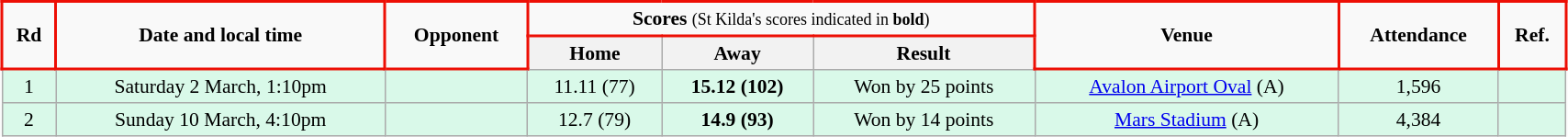<table class="wikitable" style="font-size:90%; text-align:center; width: 90%; margin-left: auto; margin-right: auto;">
<tr>
<td rowspan="2" style="border: solid #ED0F05 2px;"><strong>Rd</strong></td>
<td rowspan="2" style="border: solid #ED0F05 2px;"><strong>Date and local time</strong></td>
<td rowspan="2" style="border: solid #ED0F05 2px;"><strong>Opponent</strong></td>
<td colspan="3" style="border: solid #ED0F05 2px;"><strong>Scores</strong> <small>(St Kilda's scores indicated in <strong>bold</strong>)</small></td>
<td rowspan="2" style="border: solid #ED0F05 2px;"><strong>Venue</strong></td>
<td rowspan="2" style="border: solid #ED0F05 2px;"><strong>Attendance</strong></td>
<td rowspan="2" style="border: solid #ED0F05 2px;"><strong>Ref.</strong></td>
</tr>
<tr>
<th><span>Home</span></th>
<th><span>Away</span></th>
<th><span>Result</span></th>
</tr>
<tr style="background:#d9f9e9">
<td>1</td>
<td>Saturday 2 March, 1:10pm</td>
<td></td>
<td>11.11 (77)</td>
<td><strong>15.12 (102)</strong></td>
<td>Won by 25 points</td>
<td><a href='#'>Avalon Airport Oval</a> (A)</td>
<td>1,596</td>
<td></td>
</tr>
<tr style="background:#d9f9e9;">
<td>2</td>
<td>Sunday 10 March, 4:10pm</td>
<td></td>
<td>12.7 (79)</td>
<td><strong>14.9 (93)</strong></td>
<td>Won by 14 points</td>
<td><a href='#'>Mars Stadium</a> (A)</td>
<td>4,384</td>
<td></td>
</tr>
</table>
